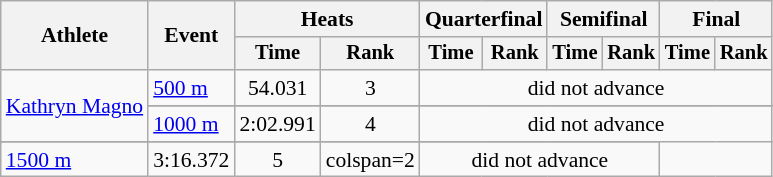<table class="wikitable" style="font-size:90%">
<tr>
<th rowspan=2>Athlete</th>
<th rowspan=2>Event</th>
<th colspan=2>Heats</th>
<th colspan=2>Quarterfinal</th>
<th colspan=2>Semifinal</th>
<th colspan=2>Final</th>
</tr>
<tr style="font-size:95%">
<th>Time</th>
<th>Rank</th>
<th>Time</th>
<th>Rank</th>
<th>Time</th>
<th>Rank</th>
<th>Time</th>
<th>Rank</th>
</tr>
<tr align=center>
<td align=left rowspan=3><a href='#'>Kathryn Magno</a></td>
<td align=left><a href='#'>500 m</a></td>
<td>54.031</td>
<td>3</td>
<td colspan=6>did not advance</td>
</tr>
<tr>
</tr>
<tr align=center>
<td align=left><a href='#'>1000 m</a></td>
<td>2:02.991</td>
<td>4</td>
<td colspan=6>did not advance</td>
</tr>
<tr>
</tr>
<tr align=center>
<td align=left><a href='#'>1500 m</a></td>
<td>3:16.372</td>
<td>5</td>
<td>colspan=2 </td>
<td colspan=4>did not advance</td>
</tr>
</table>
